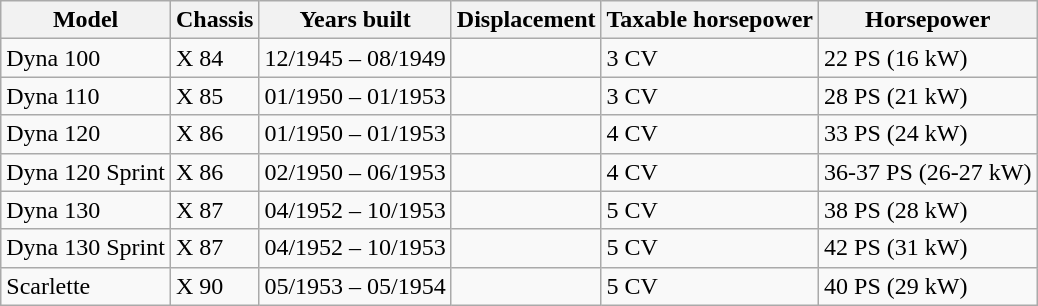<table class="wikitable">
<tr>
<th>Model</th>
<th>Chassis</th>
<th>Years built</th>
<th>Displacement</th>
<th>Taxable horsepower</th>
<th>Horsepower</th>
</tr>
<tr>
<td>Dyna 100</td>
<td>X 84</td>
<td>12/1945 – 08/1949</td>
<td></td>
<td>3 CV</td>
<td>22 PS (16 kW)</td>
</tr>
<tr>
<td>Dyna 110</td>
<td>X 85</td>
<td>01/1950 – 01/1953</td>
<td></td>
<td>3 CV</td>
<td>28 PS (21 kW)</td>
</tr>
<tr>
<td>Dyna 120</td>
<td>X 86</td>
<td>01/1950 – 01/1953</td>
<td></td>
<td>4 CV</td>
<td>33 PS (24 kW)</td>
</tr>
<tr>
<td>Dyna 120 Sprint</td>
<td>X 86</td>
<td>02/1950 – 06/1953</td>
<td></td>
<td>4 CV</td>
<td>36-37 PS (26-27 kW)</td>
</tr>
<tr>
<td>Dyna 130</td>
<td>X 87</td>
<td>04/1952 – 10/1953</td>
<td></td>
<td>5 CV</td>
<td>38 PS (28 kW)</td>
</tr>
<tr>
<td>Dyna 130 Sprint</td>
<td>X 87</td>
<td>04/1952 – 10/1953</td>
<td></td>
<td>5 CV</td>
<td>42 PS (31 kW)</td>
</tr>
<tr>
<td>Scarlette</td>
<td>X 90</td>
<td>05/1953 – 05/1954</td>
<td></td>
<td>5 CV</td>
<td>40 PS (29 kW)</td>
</tr>
</table>
